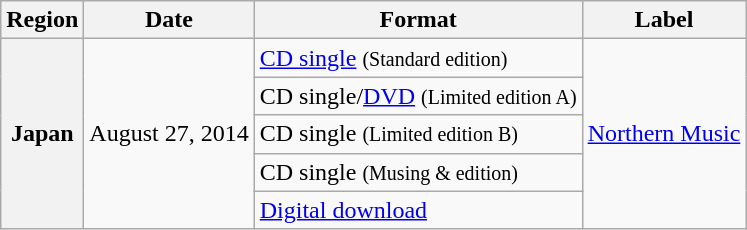<table class="wikitable sortable plainrowheaders">
<tr>
<th scope="col">Region</th>
<th scope="col">Date</th>
<th scope="col">Format</th>
<th scope="col">Label</th>
</tr>
<tr>
<th rowspan="5">Japan</th>
<td rowspan="5">August 27, 2014</td>
<td><a href='#'>CD single</a> <small>(Standard edition)</small></td>
<td rowspan="6"><a href='#'>Northern Music</a></td>
</tr>
<tr>
<td>CD single/<a href='#'>DVD</a> <small>(Limited edition A)</small></td>
</tr>
<tr>
<td>CD single <small>(Limited edition B)</small></td>
</tr>
<tr>
<td>CD single <small>(Musing &  edition)</small></td>
</tr>
<tr>
<td><a href='#'>Digital download</a></td>
</tr>
</table>
